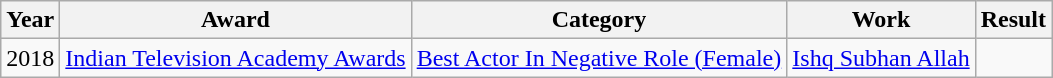<table class="wikitable sortable" style="text-align:center;">
<tr>
<th>Year</th>
<th>Award</th>
<th>Category</th>
<th>Work</th>
<th>Result</th>
</tr>
<tr>
<td>2018</td>
<td><a href='#'>Indian Television Academy Awards</a></td>
<td><a href='#'>Best Actor In Negative Role (Female)</a></td>
<td><a href='#'>Ishq Subhan Allah</a></td>
<td></td>
</tr>
</table>
